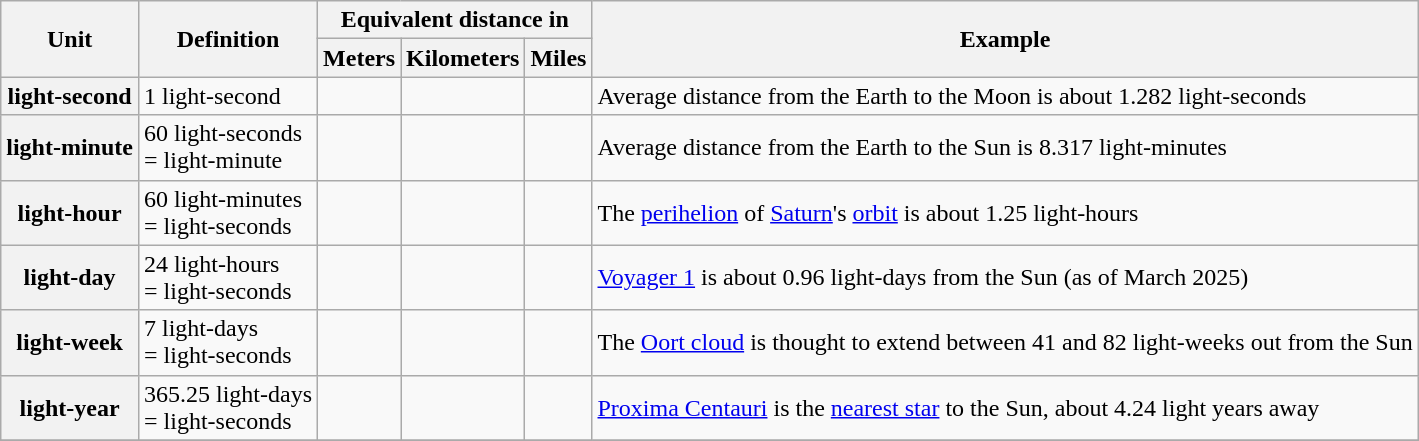<table class="wikitable">
<tr>
<th rowspan=2>Unit</th>
<th rowspan=2>Definition</th>
<th colspan="3">Equivalent distance in</th>
<th rowspan=2>Example</th>
</tr>
<tr>
<th>Meters</th>
<th>Kilometers</th>
<th>Miles</th>
</tr>
<tr>
<th>light-second</th>
<td>1 light-second</td>
<td style="text-align:right"></td>
<td style="text-align:right"></td>
<td style="text-align:right"></td>
<td>Average distance from the Earth to the Moon is about 1.282 light-seconds</td>
</tr>
<tr>
<th>light-minute</th>
<td>60 light-seconds<br>=  light-minute</td>
<td style="text-align:right"></td>
<td style="text-align:right"></td>
<td style="text-align:right"></td>
<td>Average distance from the Earth to the Sun is 8.317 light-minutes</td>
</tr>
<tr>
<th>light-hour</th>
<td>60 light-minutes<br>=  light-seconds</td>
<td style="text-align:right"></td>
<td style="text-align:right"></td>
<td style="text-align:right"></td>
<td>The <a href='#'>perihelion</a> of <a href='#'>Saturn</a>'s <a href='#'>orbit</a> is about 1.25 light-hours</td>
</tr>
<tr>
<th>light-day</th>
<td>24 light-hours<br>=  light-seconds</td>
<td style="text-align:right"></td>
<td style="text-align:right"></td>
<td style="text-align:right"></td>
<td><a href='#'>Voyager 1</a> is about 0.96 light-days from the Sun (as of March 2025)</td>
</tr>
<tr>
<th>light-week</th>
<td>7 light-days<br>=  light-seconds</td>
<td style="text-align:right"></td>
<td style="text-align:right"></td>
<td style="text-align:right"></td>
<td>The <a href='#'>Oort cloud</a> is thought to extend between 41 and 82 light-weeks out from the Sun</td>
</tr>
<tr>
<th>light-year</th>
<td>365.25 light-days<br>=  light-seconds</td>
<td style="text-align:right"></td>
<td style="text-align:right"></td>
<td style="text-align:right"></td>
<td><a href='#'>Proxima Centauri</a> is the <a href='#'>nearest star</a> to the Sun, about 4.24 light years away</td>
</tr>
<tr>
</tr>
</table>
